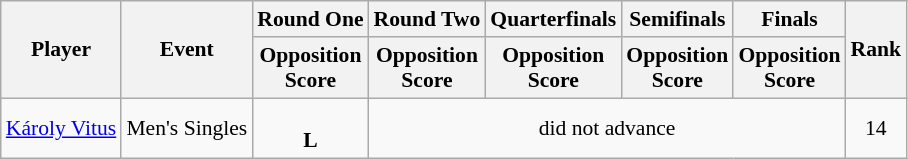<table class=wikitable style="font-size:90%">
<tr>
<th rowspan="2">Player</th>
<th rowspan="2">Event</th>
<th>Round One</th>
<th>Round Two</th>
<th>Quarterfinals</th>
<th>Semifinals</th>
<th>Finals</th>
<th rowspan=2>Rank</th>
</tr>
<tr>
<th>Opposition<br>Score</th>
<th>Opposition<br>Score</th>
<th>Opposition<br>Score</th>
<th>Opposition<br>Score</th>
<th>Opposition<br>Score</th>
</tr>
<tr>
<td><a href='#'>Károly Vitus</a></td>
<td>Men's Singles</td>
<td align=center> <br> <strong>L</strong></td>
<td align=center colspan=4>did not advance</td>
<td align=center>14</td>
</tr>
</table>
